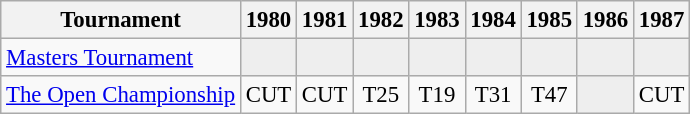<table class="wikitable" style="font-size:95%;text-align:center;">
<tr>
<th>Tournament</th>
<th>1980</th>
<th>1981</th>
<th>1982</th>
<th>1983</th>
<th>1984</th>
<th>1985</th>
<th>1986</th>
<th>1987</th>
</tr>
<tr>
<td align=left><a href='#'>Masters Tournament</a></td>
<td style="background:#eeeeee;"></td>
<td style="background:#eeeeee;"></td>
<td style="background:#eeeeee;"></td>
<td style="background:#eeeeee;"></td>
<td style="background:#eeeeee;"></td>
<td style="background:#eeeeee;"></td>
<td style="background:#eeeeee;"></td>
<td style="background:#eeeeee;"></td>
</tr>
<tr>
<td align=left><a href='#'>The Open Championship</a></td>
<td>CUT</td>
<td>CUT</td>
<td>T25</td>
<td>T19</td>
<td>T31</td>
<td>T47</td>
<td style="background:#eeeeee;"></td>
<td>CUT</td>
</tr>
</table>
